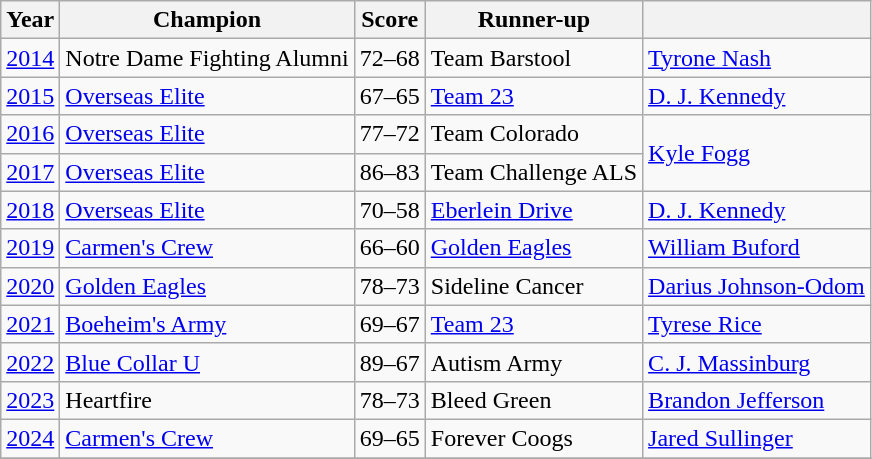<table class="wikitable">
<tr>
<th scope="col">Year</th>
<th scope="col">Champion</th>
<th scope="col">Score</th>
<th scope="col">Runner-up</th>
<th scope="col"></th>
</tr>
<tr>
<td scope="row"><a href='#'>2014</a></td>
<td>Notre Dame Fighting Alumni</td>
<td>72–68</td>
<td>Team Barstool</td>
<td><a href='#'>Tyrone Nash</a></td>
</tr>
<tr>
<td scope="row"><a href='#'>2015</a></td>
<td><a href='#'>Overseas Elite</a></td>
<td>67–65</td>
<td><a href='#'>Team 23</a></td>
<td><a href='#'>D. J. Kennedy</a></td>
</tr>
<tr>
<td scope="row"><a href='#'>2016</a></td>
<td><a href='#'>Overseas Elite</a></td>
<td>77–72</td>
<td>Team Colorado</td>
<td rowspan=2><a href='#'>Kyle Fogg</a></td>
</tr>
<tr>
<td scope="row"><a href='#'>2017</a></td>
<td><a href='#'>Overseas Elite</a></td>
<td>86–83</td>
<td>Team Challenge ALS</td>
</tr>
<tr>
<td scope="row"><a href='#'>2018</a></td>
<td><a href='#'>Overseas Elite</a></td>
<td>70–58</td>
<td><a href='#'>Eberlein Drive</a></td>
<td><a href='#'>D. J. Kennedy</a></td>
</tr>
<tr>
<td scope="row"><a href='#'>2019</a></td>
<td><a href='#'>Carmen's Crew</a></td>
<td>66–60</td>
<td><a href='#'>Golden Eagles</a></td>
<td><a href='#'>William Buford</a></td>
</tr>
<tr>
<td scope="row"><a href='#'>2020</a></td>
<td><a href='#'>Golden Eagles</a></td>
<td>78–73</td>
<td>Sideline Cancer</td>
<td><a href='#'>Darius Johnson-Odom</a></td>
</tr>
<tr>
<td scope="row"><a href='#'>2021</a></td>
<td><a href='#'>Boeheim's Army</a></td>
<td>69–67</td>
<td><a href='#'>Team 23</a></td>
<td><a href='#'>Tyrese Rice</a></td>
</tr>
<tr>
<td scope="row"><a href='#'>2022</a></td>
<td><a href='#'>Blue Collar U</a></td>
<td>89–67</td>
<td>Autism Army</td>
<td><a href='#'>C. J. Massinburg</a></td>
</tr>
<tr>
<td scope="row"><a href='#'>2023</a></td>
<td>Heartfire</td>
<td>78–73</td>
<td>Bleed Green</td>
<td><a href='#'>Brandon Jefferson</a></td>
</tr>
<tr>
<td scope="row"><a href='#'>2024</a></td>
<td><a href='#'>Carmen's Crew</a></td>
<td>69–65</td>
<td>Forever Coogs</td>
<td><a href='#'>Jared Sullinger</a></td>
</tr>
<tr>
</tr>
</table>
